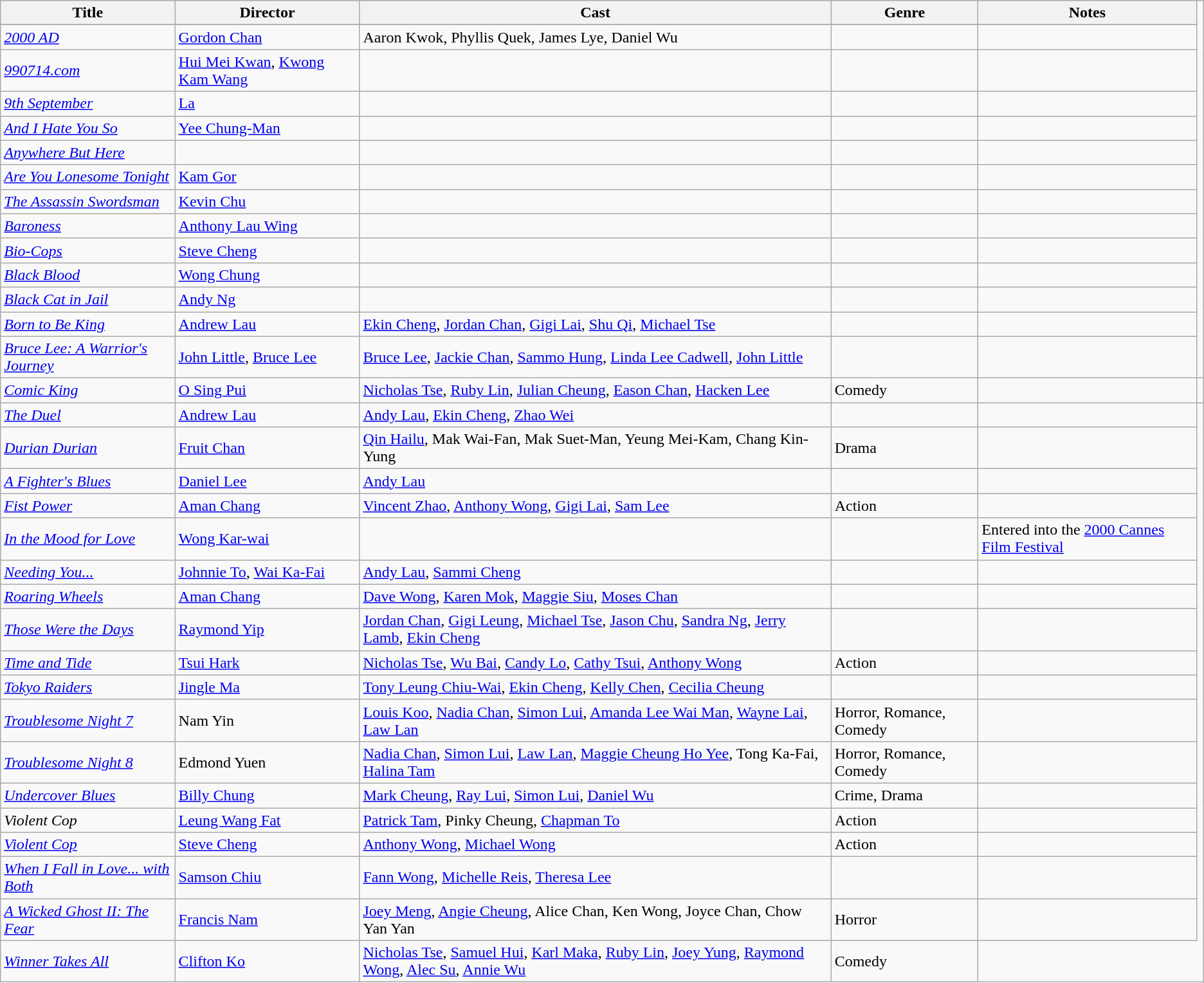<table class="wikitable sortable">
<tr>
<th>Title</th>
<th>Director</th>
<th>Cast</th>
<th>Genre</th>
<th>Notes</th>
</tr>
<tr>
</tr>
<tr>
<td><em><a href='#'>2000 AD</a></em></td>
<td><a href='#'>Gordon Chan</a></td>
<td>Aaron Kwok, Phyllis Quek, James Lye, Daniel Wu</td>
<td></td>
<td></td>
</tr>
<tr>
<td><em><a href='#'>990714.com</a></em></td>
<td><a href='#'>Hui Mei Kwan</a>, <a href='#'>Kwong Kam Wang</a></td>
<td></td>
<td></td>
<td></td>
</tr>
<tr>
<td><em><a href='#'>9th September</a></em></td>
<td><a href='#'>La</a></td>
<td></td>
<td></td>
<td></td>
</tr>
<tr>
<td><em><a href='#'>And I Hate You So</a></em></td>
<td><a href='#'>Yee Chung-Man</a></td>
<td></td>
<td></td>
<td></td>
</tr>
<tr>
<td><em><a href='#'>Anywhere But Here</a></em></td>
<td></td>
<td></td>
<td></td>
<td></td>
</tr>
<tr>
<td><em><a href='#'>Are You Lonesome Tonight</a></em></td>
<td><a href='#'>Kam Gor</a></td>
<td></td>
<td></td>
<td></td>
</tr>
<tr>
<td><em><a href='#'>The Assassin Swordsman</a></em></td>
<td><a href='#'>Kevin Chu</a></td>
<td></td>
<td></td>
<td></td>
</tr>
<tr>
<td><em><a href='#'>Baroness</a></em></td>
<td><a href='#'>Anthony Lau Wing</a></td>
<td></td>
<td></td>
<td></td>
</tr>
<tr>
<td><em><a href='#'>Bio-Cops</a></em></td>
<td><a href='#'>Steve Cheng</a></td>
<td></td>
<td></td>
<td></td>
</tr>
<tr>
<td><em><a href='#'>Black Blood</a></em></td>
<td><a href='#'>Wong Chung</a></td>
<td></td>
<td></td>
<td></td>
</tr>
<tr>
<td><em><a href='#'>Black Cat in Jail</a></em></td>
<td><a href='#'>Andy Ng</a></td>
<td></td>
<td></td>
<td></td>
</tr>
<tr>
<td><em><a href='#'>Born to Be King</a></em></td>
<td><a href='#'>Andrew Lau</a></td>
<td><a href='#'>Ekin Cheng</a>, <a href='#'>Jordan Chan</a>, <a href='#'>Gigi Lai</a>, <a href='#'>Shu Qi</a>, <a href='#'>Michael Tse</a></td>
<td></td>
<td></td>
</tr>
<tr>
<td><em><a href='#'>Bruce Lee: A Warrior's Journey</a></em></td>
<td><a href='#'>John Little</a>, <a href='#'>Bruce Lee</a></td>
<td><a href='#'>Bruce Lee</a>, <a href='#'>Jackie Chan</a>, <a href='#'>Sammo Hung</a>, <a href='#'>Linda Lee Cadwell</a>, <a href='#'>John Little</a></td>
<td></td>
<td></td>
</tr>
<tr>
<td><em><a href='#'>Comic King</a></em></td>
<td><a href='#'>O Sing Pui</a></td>
<td><a href='#'>Nicholas Tse</a>, <a href='#'>Ruby Lin</a>, <a href='#'>Julian Cheung</a>, <a href='#'>Eason Chan</a>, <a href='#'>Hacken Lee</a></td>
<td>Comedy</td>
<td></td>
<td></td>
</tr>
<tr>
<td><em><a href='#'>The Duel</a></em></td>
<td><a href='#'>Andrew Lau</a></td>
<td><a href='#'>Andy Lau</a>, <a href='#'>Ekin Cheng</a>, <a href='#'>Zhao Wei</a></td>
<td></td>
<td></td>
</tr>
<tr>
<td><em><a href='#'>Durian Durian</a></em></td>
<td><a href='#'>Fruit Chan</a></td>
<td><a href='#'>Qin Hailu</a>, Mak Wai-Fan, Mak Suet-Man, Yeung Mei-Kam, Chang Kin-Yung</td>
<td>Drama</td>
<td></td>
</tr>
<tr>
<td><em><a href='#'>A Fighter's Blues</a></em></td>
<td><a href='#'>Daniel Lee</a></td>
<td><a href='#'>Andy Lau</a></td>
<td></td>
<td></td>
</tr>
<tr>
<td><em><a href='#'>Fist Power</a></em></td>
<td><a href='#'>Aman Chang</a></td>
<td><a href='#'>Vincent Zhao</a>, <a href='#'>Anthony Wong</a>, <a href='#'>Gigi Lai</a>, <a href='#'>Sam Lee</a></td>
<td>Action</td>
<td></td>
</tr>
<tr>
<td><em><a href='#'>In the Mood for Love</a></em></td>
<td><a href='#'>Wong Kar-wai</a></td>
<td></td>
<td></td>
<td>Entered into the <a href='#'>2000 Cannes Film Festival</a></td>
</tr>
<tr>
<td><em><a href='#'>Needing You...</a></em></td>
<td><a href='#'>Johnnie To</a>, <a href='#'>Wai Ka-Fai</a></td>
<td><a href='#'>Andy Lau</a>, <a href='#'>Sammi Cheng</a></td>
<td></td>
<td></td>
</tr>
<tr>
<td><em><a href='#'>Roaring Wheels</a></em></td>
<td><a href='#'>Aman Chang</a></td>
<td><a href='#'>Dave Wong</a>, <a href='#'>Karen Mok</a>, <a href='#'>Maggie Siu</a>, <a href='#'>Moses Chan</a></td>
<td></td>
<td></td>
</tr>
<tr>
<td><em><a href='#'>Those Were the Days</a></em></td>
<td><a href='#'>Raymond Yip</a></td>
<td><a href='#'>Jordan Chan</a>, <a href='#'>Gigi Leung</a>, <a href='#'>Michael Tse</a>, <a href='#'>Jason Chu</a>, <a href='#'>Sandra Ng</a>, <a href='#'>Jerry Lamb</a>, <a href='#'>Ekin Cheng</a></td>
<td></td>
<td></td>
</tr>
<tr>
<td><em><a href='#'>Time and Tide</a></em></td>
<td><a href='#'>Tsui Hark</a></td>
<td><a href='#'>Nicholas Tse</a>, <a href='#'>Wu Bai</a>, <a href='#'>Candy Lo</a>, <a href='#'>Cathy Tsui</a>, <a href='#'>Anthony Wong</a></td>
<td>Action</td>
<td></td>
</tr>
<tr>
<td><em><a href='#'>Tokyo Raiders</a></em></td>
<td><a href='#'>Jingle Ma</a></td>
<td><a href='#'>Tony Leung Chiu-Wai</a>, <a href='#'>Ekin Cheng</a>, <a href='#'>Kelly Chen</a>, <a href='#'>Cecilia Cheung</a></td>
<td></td>
<td></td>
</tr>
<tr>
<td><em><a href='#'>Troublesome Night 7</a></em></td>
<td>Nam Yin</td>
<td><a href='#'>Louis Koo</a>, <a href='#'>Nadia Chan</a>, <a href='#'>Simon Lui</a>, <a href='#'>Amanda Lee Wai Man</a>, <a href='#'>Wayne Lai</a>, <a href='#'>Law Lan</a></td>
<td>Horror, Romance, Comedy</td>
<td></td>
</tr>
<tr>
<td><em><a href='#'>Troublesome Night 8</a></em></td>
<td>Edmond Yuen</td>
<td><a href='#'>Nadia Chan</a>, <a href='#'>Simon Lui</a>, <a href='#'>Law Lan</a>, <a href='#'>Maggie Cheung Ho Yee</a>, Tong Ka-Fai, <a href='#'>Halina Tam</a></td>
<td>Horror, Romance, Comedy</td>
<td></td>
</tr>
<tr>
<td><em><a href='#'>Undercover Blues</a></em></td>
<td><a href='#'>Billy Chung</a></td>
<td><a href='#'>Mark Cheung</a>, <a href='#'>Ray Lui</a>, <a href='#'>Simon Lui</a>, <a href='#'>Daniel Wu</a></td>
<td>Crime, Drama</td>
<td></td>
</tr>
<tr>
<td><em>Violent Cop</em></td>
<td><a href='#'>Leung Wang Fat</a></td>
<td><a href='#'>Patrick Tam</a>, Pinky Cheung, <a href='#'>Chapman To</a></td>
<td>Action</td>
<td></td>
</tr>
<tr>
<td><em><a href='#'>Violent Cop</a></em></td>
<td><a href='#'>Steve Cheng</a></td>
<td><a href='#'>Anthony Wong</a>, <a href='#'>Michael Wong</a></td>
<td>Action</td>
<td></td>
</tr>
<tr>
<td><em><a href='#'>When I Fall in Love... with Both</a></em></td>
<td><a href='#'>Samson Chiu</a></td>
<td><a href='#'>Fann Wong</a>, <a href='#'>Michelle Reis</a>, <a href='#'>Theresa Lee</a></td>
<td></td>
<td></td>
</tr>
<tr>
<td><em><a href='#'>A Wicked Ghost II: The Fear</a></em></td>
<td><a href='#'>Francis Nam</a></td>
<td><a href='#'>Joey Meng</a>, <a href='#'>Angie Cheung</a>, Alice Chan, Ken Wong, Joyce Chan, Chow Yan Yan</td>
<td>Horror</td>
<td></td>
</tr>
<tr>
<td><em><a href='#'>Winner Takes All</a></em></td>
<td><a href='#'>Clifton Ko</a></td>
<td><a href='#'>Nicholas Tse</a>, <a href='#'>Samuel Hui</a>, <a href='#'>Karl Maka</a>, <a href='#'>Ruby Lin</a>, <a href='#'>Joey Yung</a>, <a href='#'>Raymond Wong</a>, <a href='#'>Alec Su</a>, <a href='#'>Annie Wu</a></td>
<td>Comedy</td>
</tr>
<tr>
</tr>
</table>
